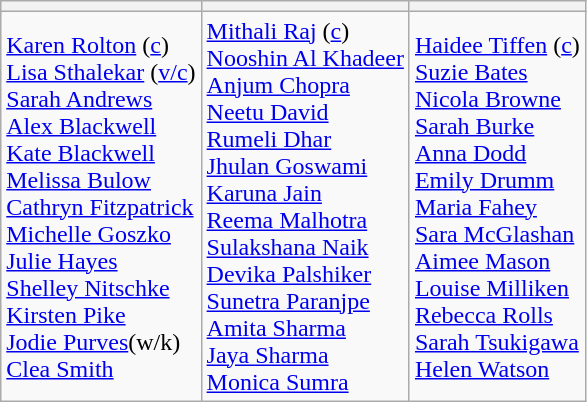<table class="wikitable">
<tr>
<th></th>
<th></th>
<th></th>
</tr>
<tr>
<td><a href='#'>Karen Rolton</a> (<a href='#'>c</a>)<br><a href='#'>Lisa Sthalekar</a> (<a href='#'>v/c</a>)<br><a href='#'>Sarah Andrews</a><br><a href='#'>Alex Blackwell</a><br><a href='#'>Kate Blackwell</a><br><a href='#'>Melissa Bulow</a><br><a href='#'>Cathryn Fitzpatrick</a><br><a href='#'>Michelle Goszko</a><br><a href='#'>Julie Hayes</a><br><a href='#'>Shelley Nitschke</a><br><a href='#'>Kirsten Pike</a><br><a href='#'>Jodie Purves</a>(w/k)<br><a href='#'>Clea Smith</a></td>
<td><a href='#'>Mithali Raj</a> (<a href='#'>c</a>)<br><a href='#'>Nooshin Al Khadeer</a><br><a href='#'>Anjum Chopra</a><br><a href='#'>Neetu David</a><br><a href='#'>Rumeli Dhar</a><br><a href='#'>Jhulan Goswami</a><br><a href='#'>Karuna Jain</a><br><a href='#'>Reema Malhotra</a><br><a href='#'>Sulakshana Naik</a><br><a href='#'>Devika Palshiker</a><br><a href='#'>Sunetra Paranjpe</a><br><a href='#'>Amita Sharma</a><br><a href='#'>Jaya Sharma</a><br><a href='#'>Monica Sumra</a></td>
<td><a href='#'>Haidee Tiffen</a> (<a href='#'>c</a>)<br><a href='#'>Suzie Bates</a><br><a href='#'>Nicola Browne</a><br><a href='#'>Sarah Burke</a><br><a href='#'>Anna Dodd</a><br><a href='#'>Emily Drumm</a><br><a href='#'>Maria Fahey</a><br><a href='#'>Sara McGlashan</a><br><a href='#'>Aimee Mason</a><br><a href='#'>Louise Milliken</a><br><a href='#'>Rebecca Rolls</a><br><a href='#'>Sarah Tsukigawa</a><br><a href='#'>Helen Watson</a></td>
</tr>
</table>
